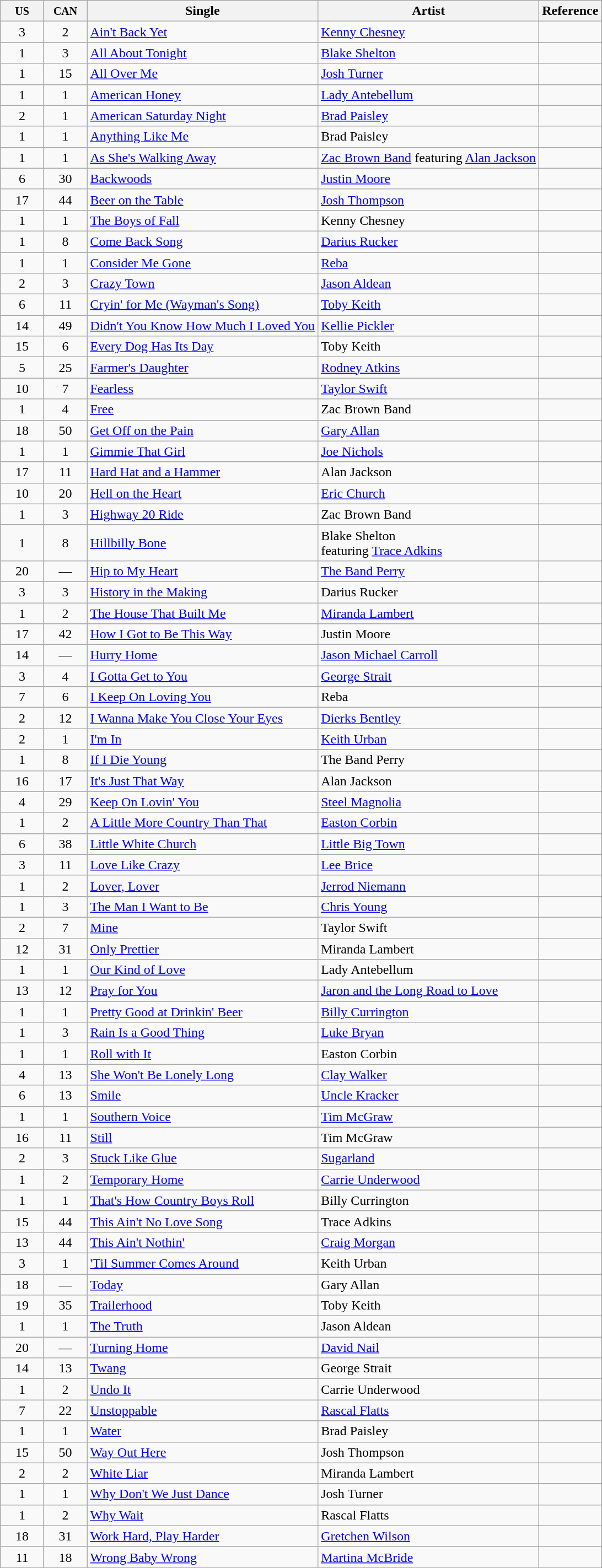<table class="wikitable sortable">
<tr>
<th width=45><small>US</small></th>
<th width=45><small>CAN</small></th>
<th width=auto>Single</th>
<th width=auto>Artist</th>
<th width=auto>Reference</th>
</tr>
<tr>
<td align=center>3</td>
<td align=center>2</td>
<td><a href='#'>Ain't Back Yet</a></td>
<td><a href='#'>Kenny Chesney</a></td>
<td align=center></td>
</tr>
<tr>
<td align=center>1</td>
<td align=center>3</td>
<td><a href='#'>All About Tonight</a></td>
<td><a href='#'>Blake Shelton</a></td>
<td align=center></td>
</tr>
<tr>
<td align=center>1</td>
<td align=center>15</td>
<td><a href='#'>All Over Me</a></td>
<td><a href='#'>Josh Turner</a></td>
<td align=center></td>
</tr>
<tr>
<td align=center>1</td>
<td align=center>1</td>
<td><a href='#'>American Honey</a></td>
<td><a href='#'>Lady Antebellum</a></td>
<td align=center></td>
</tr>
<tr>
<td align=center>2</td>
<td align=center>1</td>
<td><a href='#'>American Saturday Night</a></td>
<td><a href='#'>Brad Paisley</a></td>
<td align=center></td>
</tr>
<tr>
<td align=center>1</td>
<td align=center>1</td>
<td><a href='#'>Anything Like Me</a></td>
<td>Brad Paisley</td>
<td align=center></td>
</tr>
<tr>
<td align=center>1</td>
<td align=center>1</td>
<td><a href='#'>As She's Walking Away</a></td>
<td><a href='#'>Zac Brown Band</a> featuring <a href='#'>Alan Jackson</a></td>
<td align=center></td>
</tr>
<tr>
<td align=center>6</td>
<td align=center>30</td>
<td><a href='#'>Backwoods</a></td>
<td><a href='#'>Justin Moore</a></td>
<td align=center></td>
</tr>
<tr>
<td align=center>17</td>
<td align=center>44</td>
<td><a href='#'>Beer on the Table</a></td>
<td><a href='#'>Josh Thompson</a></td>
<td align=center></td>
</tr>
<tr>
<td align=center>1</td>
<td align=center>1</td>
<td><a href='#'>The Boys of Fall</a></td>
<td>Kenny Chesney</td>
<td align=center></td>
</tr>
<tr>
<td align=center>1</td>
<td align=center>8</td>
<td><a href='#'>Come Back Song</a></td>
<td><a href='#'>Darius Rucker</a></td>
<td align=center></td>
</tr>
<tr>
<td align=center>1</td>
<td align=center>1</td>
<td><a href='#'>Consider Me Gone</a></td>
<td><a href='#'>Reba</a></td>
<td align=center></td>
</tr>
<tr>
<td align=center>2</td>
<td align=center>3</td>
<td><a href='#'>Crazy Town</a></td>
<td><a href='#'>Jason Aldean</a></td>
<td align=center></td>
</tr>
<tr>
<td align=center>6</td>
<td align=center>11</td>
<td><a href='#'>Cryin' for Me (Wayman's Song)</a></td>
<td><a href='#'>Toby Keith</a></td>
<td align=center></td>
</tr>
<tr>
<td align=center>14</td>
<td align=center>49</td>
<td><a href='#'>Didn't You Know How Much I Loved You</a></td>
<td><a href='#'>Kellie Pickler</a></td>
<td align=center></td>
</tr>
<tr>
<td align=center>15</td>
<td align=center>6</td>
<td><a href='#'>Every Dog Has Its Day</a></td>
<td>Toby Keith</td>
<td align=center></td>
</tr>
<tr>
<td align=center>5</td>
<td align=center>25</td>
<td><a href='#'>Farmer's Daughter</a></td>
<td><a href='#'>Rodney Atkins</a></td>
<td align=center></td>
</tr>
<tr>
<td align=center>10</td>
<td align=center>7</td>
<td><a href='#'>Fearless</a></td>
<td><a href='#'>Taylor Swift</a></td>
<td align=center></td>
</tr>
<tr>
<td align=center>1</td>
<td align=center>4</td>
<td><a href='#'>Free</a></td>
<td>Zac Brown Band</td>
<td align=center></td>
</tr>
<tr>
<td align=center>18</td>
<td align=center>50</td>
<td><a href='#'>Get Off on the Pain</a></td>
<td><a href='#'>Gary Allan</a></td>
<td align=center></td>
</tr>
<tr>
<td align=center>1</td>
<td align=center>1</td>
<td><a href='#'>Gimmie That Girl</a></td>
<td><a href='#'>Joe Nichols</a></td>
<td align=center></td>
</tr>
<tr>
<td align=center>17</td>
<td align=center>11</td>
<td><a href='#'>Hard Hat and a Hammer</a></td>
<td>Alan Jackson</td>
<td align=center></td>
</tr>
<tr>
<td align=center>10</td>
<td align=center>20</td>
<td><a href='#'>Hell on the Heart</a></td>
<td><a href='#'>Eric Church</a></td>
<td align=center></td>
</tr>
<tr>
<td align=center>1</td>
<td align=center>3</td>
<td><a href='#'>Highway 20 Ride</a></td>
<td>Zac Brown Band</td>
<td align=center></td>
</tr>
<tr>
<td align=center>1</td>
<td align=center>8</td>
<td><a href='#'>Hillbilly Bone</a></td>
<td>Blake Shelton<br>featuring <a href='#'>Trace Adkins</a></td>
<td align=center></td>
</tr>
<tr>
<td align=center>20</td>
<td align=center>—</td>
<td><a href='#'>Hip to My Heart</a></td>
<td><a href='#'>The Band Perry</a></td>
<td align=center></td>
</tr>
<tr>
<td align=center>3</td>
<td align=center>3</td>
<td><a href='#'>History in the Making</a></td>
<td>Darius Rucker</td>
<td align=center></td>
</tr>
<tr>
<td align=center>1</td>
<td align=center>2</td>
<td><a href='#'>The House That Built Me</a></td>
<td><a href='#'>Miranda Lambert</a></td>
<td align=center></td>
</tr>
<tr>
<td align=center>17</td>
<td align=center>42</td>
<td><a href='#'>How I Got to Be This Way</a></td>
<td>Justin Moore</td>
<td align=center></td>
</tr>
<tr>
<td align=center>14</td>
<td align=center>—</td>
<td><a href='#'>Hurry Home</a></td>
<td><a href='#'>Jason Michael Carroll</a></td>
<td align=center></td>
</tr>
<tr>
<td align=center>3</td>
<td align=center>4</td>
<td><a href='#'>I Gotta Get to You</a></td>
<td><a href='#'>George Strait</a></td>
<td align=center></td>
</tr>
<tr>
<td align=center>7</td>
<td align=center>6</td>
<td><a href='#'>I Keep On Loving You</a></td>
<td>Reba</td>
<td align=center></td>
</tr>
<tr>
<td align=center>2</td>
<td align=center>12</td>
<td><a href='#'>I Wanna Make You Close Your Eyes</a></td>
<td><a href='#'>Dierks Bentley</a></td>
<td align=center></td>
</tr>
<tr>
<td align=center>2</td>
<td align=center>1</td>
<td><a href='#'>I'm In</a></td>
<td><a href='#'>Keith Urban</a></td>
<td align=center></td>
</tr>
<tr>
<td align=center>1</td>
<td align=center>8</td>
<td><a href='#'>If I Die Young</a></td>
<td>The Band Perry</td>
<td align=center></td>
</tr>
<tr>
<td align=center>16</td>
<td align=center>17</td>
<td><a href='#'>It's Just That Way</a></td>
<td>Alan Jackson</td>
<td align=center></td>
</tr>
<tr>
<td align=center>4</td>
<td align=center>29</td>
<td><a href='#'>Keep On Lovin' You</a></td>
<td><a href='#'>Steel Magnolia</a></td>
<td align=center></td>
</tr>
<tr>
<td align=center>1</td>
<td align=center>2</td>
<td><a href='#'>A Little More Country Than That</a></td>
<td><a href='#'>Easton Corbin</a></td>
<td align=center></td>
</tr>
<tr>
<td align=center>6</td>
<td align=center>38</td>
<td><a href='#'>Little White Church</a></td>
<td><a href='#'>Little Big Town</a></td>
<td align=center></td>
</tr>
<tr>
<td align=center>3</td>
<td align=center>11</td>
<td><a href='#'>Love Like Crazy</a></td>
<td><a href='#'>Lee Brice</a></td>
<td align=center></td>
</tr>
<tr>
<td align=center>1</td>
<td align=center>2</td>
<td><a href='#'>Lover, Lover</a></td>
<td><a href='#'>Jerrod Niemann</a></td>
<td align=center></td>
</tr>
<tr>
<td align=center>1</td>
<td align=center>3</td>
<td><a href='#'>The Man I Want to Be</a></td>
<td><a href='#'>Chris Young</a></td>
<td align=center></td>
</tr>
<tr>
<td align=center>2</td>
<td align=center>7</td>
<td><a href='#'>Mine</a></td>
<td>Taylor Swift</td>
<td align=center></td>
</tr>
<tr>
<td align=center>12</td>
<td align=center>31</td>
<td><a href='#'>Only Prettier</a></td>
<td>Miranda Lambert</td>
<td align=center></td>
</tr>
<tr>
<td align=center>1</td>
<td align=center>1</td>
<td><a href='#'>Our Kind of Love</a></td>
<td>Lady Antebellum</td>
<td align=center></td>
</tr>
<tr>
<td align=center>13</td>
<td align=center>12</td>
<td><a href='#'>Pray for You</a></td>
<td><a href='#'>Jaron and the Long Road to Love</a></td>
<td align=center></td>
</tr>
<tr>
<td align=center>1</td>
<td align=center>1</td>
<td><a href='#'>Pretty Good at Drinkin' Beer</a></td>
<td><a href='#'>Billy Currington</a></td>
<td align=center></td>
</tr>
<tr>
<td align=center>1</td>
<td align=center>3</td>
<td><a href='#'>Rain Is a Good Thing</a></td>
<td><a href='#'>Luke Bryan</a></td>
<td align=center></td>
</tr>
<tr>
<td align=center>1</td>
<td align=center>1</td>
<td><a href='#'>Roll with It</a></td>
<td>Easton Corbin</td>
<td align=center></td>
</tr>
<tr>
<td align=center>4</td>
<td align=center>13</td>
<td><a href='#'>She Won't Be Lonely Long</a></td>
<td><a href='#'>Clay Walker</a></td>
<td align=center></td>
</tr>
<tr>
<td align=center>6</td>
<td align=center>13</td>
<td><a href='#'>Smile</a></td>
<td><a href='#'>Uncle Kracker</a></td>
<td align=center></td>
</tr>
<tr>
<td align=center>1</td>
<td align=center>1</td>
<td><a href='#'>Southern Voice</a></td>
<td><a href='#'>Tim McGraw</a></td>
<td align=center></td>
</tr>
<tr>
<td align=center>16</td>
<td align=center>11</td>
<td><a href='#'>Still</a></td>
<td>Tim McGraw</td>
<td align=center></td>
</tr>
<tr>
<td align=center>2</td>
<td align=center>3</td>
<td><a href='#'>Stuck Like Glue</a></td>
<td><a href='#'>Sugarland</a></td>
<td align=center></td>
</tr>
<tr>
<td align=center>1</td>
<td align=center>2</td>
<td><a href='#'>Temporary Home</a></td>
<td><a href='#'>Carrie Underwood</a></td>
<td align=center></td>
</tr>
<tr>
<td align=center>1</td>
<td align=center>1</td>
<td><a href='#'>That's How Country Boys Roll</a></td>
<td>Billy Currington</td>
<td align=center></td>
</tr>
<tr>
<td align=center>15</td>
<td align=center>44</td>
<td><a href='#'>This Ain't No Love Song</a></td>
<td>Trace Adkins</td>
<td align=center></td>
</tr>
<tr>
<td align=center>13</td>
<td align=center>44</td>
<td><a href='#'>This Ain't Nothin'</a></td>
<td><a href='#'>Craig Morgan</a></td>
<td align=center></td>
</tr>
<tr>
<td align=center>3</td>
<td align=center>1</td>
<td><a href='#'>'Til Summer Comes Around</a></td>
<td>Keith Urban</td>
<td align=center></td>
</tr>
<tr>
<td align=center>18</td>
<td align=center>—</td>
<td><a href='#'>Today</a></td>
<td>Gary Allan</td>
<td align=center></td>
</tr>
<tr>
<td align=center>19</td>
<td align=center>35</td>
<td><a href='#'>Trailerhood</a></td>
<td>Toby Keith</td>
<td align=center></td>
</tr>
<tr>
<td align=center>1</td>
<td align=center>1</td>
<td><a href='#'>The Truth</a></td>
<td>Jason Aldean</td>
<td align=center></td>
</tr>
<tr>
<td align=center>20</td>
<td align=center>—</td>
<td><a href='#'>Turning Home</a></td>
<td><a href='#'>David Nail</a></td>
<td align=center></td>
</tr>
<tr>
<td align=center>14</td>
<td align=center>13</td>
<td><a href='#'>Twang</a></td>
<td>George Strait</td>
<td align=center></td>
</tr>
<tr>
<td align=center>1</td>
<td align=center>2</td>
<td><a href='#'>Undo It</a></td>
<td>Carrie Underwood</td>
<td align=center></td>
</tr>
<tr>
<td align=center>7</td>
<td align=center>22</td>
<td><a href='#'>Unstoppable</a></td>
<td><a href='#'>Rascal Flatts</a></td>
<td align=center></td>
</tr>
<tr>
<td align=center>1</td>
<td align=center>1</td>
<td><a href='#'>Water</a></td>
<td>Brad Paisley</td>
<td align=center></td>
</tr>
<tr>
<td align=center>15</td>
<td align=center>50</td>
<td><a href='#'>Way Out Here</a></td>
<td>Josh Thompson</td>
<td align=center></td>
</tr>
<tr>
<td align=center>2</td>
<td align=center>2</td>
<td><a href='#'>White Liar</a></td>
<td>Miranda Lambert</td>
<td align=center></td>
</tr>
<tr>
<td align=center>1</td>
<td align=center>1</td>
<td><a href='#'>Why Don't We Just Dance</a></td>
<td>Josh Turner</td>
<td align=center></td>
</tr>
<tr>
<td align=center>1</td>
<td align=center>2</td>
<td><a href='#'>Why Wait</a></td>
<td>Rascal Flatts</td>
<td align=center></td>
</tr>
<tr>
<td align=center>18</td>
<td align=center>31</td>
<td><a href='#'>Work Hard, Play Harder</a></td>
<td><a href='#'>Gretchen Wilson</a></td>
<td align=center></td>
</tr>
<tr>
<td align=center>11</td>
<td align=center>18</td>
<td><a href='#'>Wrong Baby Wrong</a></td>
<td><a href='#'>Martina McBride</a></td>
<td align=center></td>
</tr>
</table>
